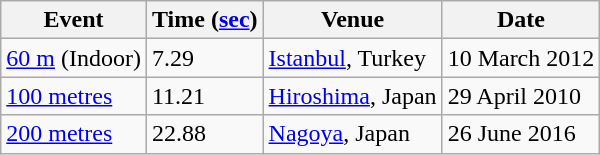<table class=wikitable>
<tr>
<th>Event</th>
<th>Time (<a href='#'>sec</a>)</th>
<th>Venue</th>
<th>Date</th>
</tr>
<tr>
<td><a href='#'>60 m</a> (Indoor)</td>
<td>7.29</td>
<td><a href='#'>Istanbul</a>, Turkey</td>
<td>10 March 2012</td>
</tr>
<tr>
<td><a href='#'>100 metres</a></td>
<td>11.21</td>
<td><a href='#'>Hiroshima</a>, Japan</td>
<td>29 April 2010</td>
</tr>
<tr>
<td><a href='#'>200 metres</a></td>
<td>22.88</td>
<td><a href='#'>Nagoya</a>, Japan</td>
<td>26 June 2016</td>
</tr>
</table>
